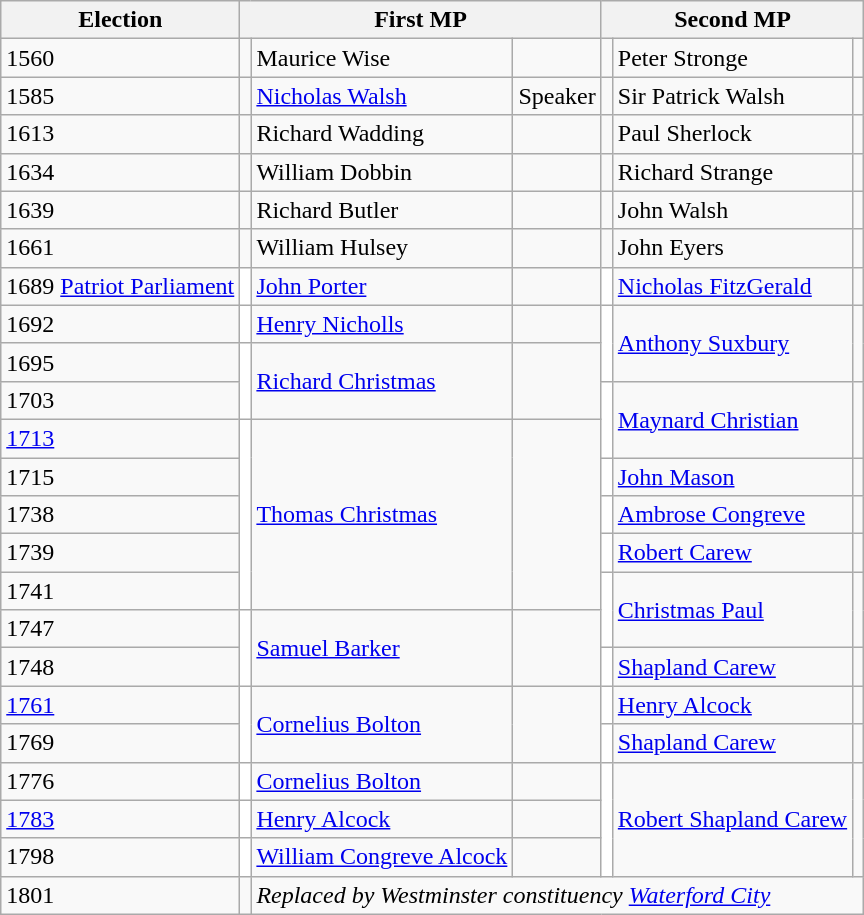<table class="wikitable">
<tr>
<th>Election</th>
<th colspan=3>First MP</th>
<th colspan=3>Second MP</th>
</tr>
<tr>
<td>1560</td>
<td></td>
<td>Maurice Wise</td>
<td></td>
<td></td>
<td>Peter Stronge</td>
<td></td>
</tr>
<tr>
<td>1585</td>
<td></td>
<td><a href='#'>Nicholas Walsh</a></td>
<td>Speaker</td>
<td></td>
<td>Sir Patrick Walsh</td>
<td></td>
</tr>
<tr>
<td>1613</td>
<td></td>
<td>Richard Wadding</td>
<td></td>
<td></td>
<td>Paul Sherlock</td>
<td></td>
</tr>
<tr>
<td>1634</td>
<td></td>
<td>William Dobbin</td>
<td></td>
<td></td>
<td>Richard Strange</td>
<td></td>
</tr>
<tr>
<td>1639</td>
<td></td>
<td>Richard Butler</td>
<td></td>
<td></td>
<td>John Walsh</td>
<td></td>
</tr>
<tr>
<td>1661</td>
<td></td>
<td>William Hulsey</td>
<td></td>
<td></td>
<td>John Eyers</td>
<td></td>
</tr>
<tr>
<td>1689 <a href='#'>Patriot Parliament</a></td>
<td style="background-color: white"></td>
<td><a href='#'>John Porter</a></td>
<td></td>
<td style="background-color: white"></td>
<td><a href='#'>Nicholas FitzGerald</a></td>
<td></td>
</tr>
<tr>
<td>1692</td>
<td style="background-color: white"></td>
<td><a href='#'>Henry Nicholls</a></td>
<td></td>
<td rowspan="2" style="background-color: white"></td>
<td rowspan="2"><a href='#'>Anthony Suxbury</a></td>
<td rowspan="2"></td>
</tr>
<tr>
<td>1695</td>
<td rowspan="2" style="background-color: white"></td>
<td rowspan="2"><a href='#'>Richard Christmas</a></td>
<td rowspan="2"></td>
</tr>
<tr>
<td>1703</td>
<td rowspan="2" style="background-color: white"></td>
<td rowspan="2"><a href='#'>Maynard Christian</a></td>
<td rowspan="2"></td>
</tr>
<tr>
<td><a href='#'>1713</a></td>
<td rowspan="5" style="background-color: white"></td>
<td rowspan="5"><a href='#'>Thomas Christmas</a></td>
<td rowspan="5"></td>
</tr>
<tr>
<td>1715</td>
<td style="background-color: white"></td>
<td><a href='#'>John Mason</a></td>
<td></td>
</tr>
<tr>
<td>1738</td>
<td style="background-color: white"></td>
<td><a href='#'>Ambrose Congreve</a></td>
<td></td>
</tr>
<tr>
<td>1739</td>
<td style="background-color: white"></td>
<td><a href='#'>Robert Carew</a></td>
<td></td>
</tr>
<tr>
<td>1741</td>
<td rowspan="2" style="background-color: white"></td>
<td rowspan="2"><a href='#'>Christmas Paul</a></td>
<td rowspan="2"></td>
</tr>
<tr>
<td>1747</td>
<td rowspan="2" style="background-color: white"></td>
<td rowspan="2"><a href='#'>Samuel Barker</a></td>
<td rowspan="2"></td>
</tr>
<tr>
<td>1748</td>
<td style="background-color: white"></td>
<td><a href='#'>Shapland Carew</a></td>
<td></td>
</tr>
<tr>
<td><a href='#'>1761</a></td>
<td rowspan="2" style="background-color: white"></td>
<td rowspan="2"><a href='#'>Cornelius Bolton</a></td>
<td rowspan="2"></td>
<td style="background-color: white"></td>
<td><a href='#'>Henry Alcock</a></td>
<td></td>
</tr>
<tr>
<td>1769</td>
<td style="background-color: white"></td>
<td><a href='#'>Shapland Carew</a></td>
<td></td>
</tr>
<tr>
<td>1776</td>
<td style="background-color: white"></td>
<td><a href='#'>Cornelius Bolton</a></td>
<td></td>
<td rowspan="3" style="background-color: white"></td>
<td rowspan="3"><a href='#'>Robert Shapland Carew</a></td>
<td rowspan="3"></td>
</tr>
<tr>
<td><a href='#'>1783</a></td>
<td style="background-color: white"></td>
<td><a href='#'>Henry Alcock</a></td>
<td></td>
</tr>
<tr>
<td>1798</td>
<td style="background-color: white"></td>
<td><a href='#'>William Congreve Alcock</a></td>
<td></td>
</tr>
<tr>
<td>1801</td>
<td></td>
<td colspan = "5"><em>Replaced by Westminster constituency <a href='#'>Waterford City</a></em></td>
</tr>
</table>
